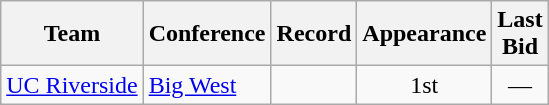<table class="wikitable sortable" style="text-align:center">
<tr>
<th>Team</th>
<th>Conference</th>
<th data-sort-type="number">Record</th>
<th>Appearance</th>
<th>Last<br>Bid</th>
</tr>
<tr>
<td align=left><a href='#'>UC Riverside</a></td>
<td align=left><a href='#'>Big West</a></td>
<td></td>
<td>1st</td>
<td>—</td>
</tr>
</table>
